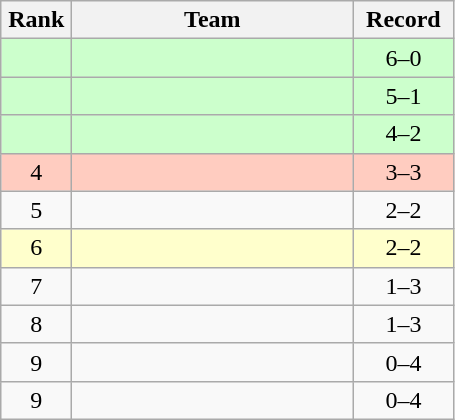<table class="wikitable" style="text-align: center;">
<tr>
<th width=40>Rank</th>
<th width=180>Team</th>
<th width=60>Record</th>
</tr>
<tr bgcolor="#ccffcc">
<td></td>
<td align="left"></td>
<td>6–0</td>
</tr>
<tr bgcolor="#ccffcc">
<td></td>
<td align="left"></td>
<td>5–1</td>
</tr>
<tr bgcolor="#ccffcc">
<td></td>
<td align="left"></td>
<td>4–2</td>
</tr>
<tr bgcolor=#ffccc>
<td>4</td>
<td align="left"></td>
<td>3–3</td>
</tr>
<tr>
<td>5</td>
<td align="left"></td>
<td>2–2</td>
</tr>
<tr bgcolor=#ffffcc>
<td>6</td>
<td align="left"></td>
<td>2–2</td>
</tr>
<tr>
<td>7</td>
<td align="left"></td>
<td>1–3</td>
</tr>
<tr>
<td>8</td>
<td align="left"></td>
<td>1–3</td>
</tr>
<tr>
<td>9</td>
<td align="left"></td>
<td>0–4</td>
</tr>
<tr>
<td>9</td>
<td align="left"></td>
<td>0–4</td>
</tr>
</table>
